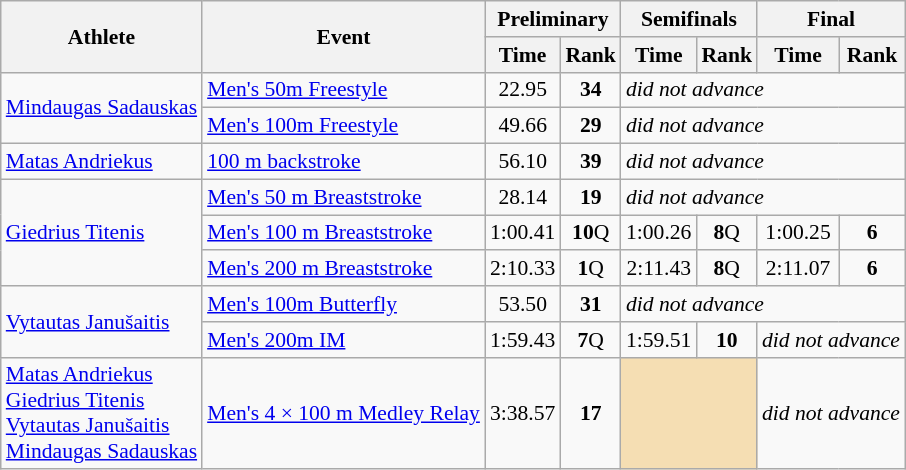<table class=wikitable style="font-size:90%">
<tr>
<th rowspan="2">Athlete</th>
<th rowspan="2">Event</th>
<th colspan="2">Preliminary</th>
<th colspan="2">Semifinals</th>
<th colspan="2">Final</th>
</tr>
<tr>
<th>Time</th>
<th>Rank</th>
<th>Time</th>
<th>Rank</th>
<th>Time</th>
<th>Rank</th>
</tr>
<tr>
<td rowspan=2><a href='#'>Mindaugas Sadauskas</a></td>
<td><a href='#'>Men's 50m Freestyle</a></td>
<td align=center>22.95</td>
<td align=center><strong>34</strong></td>
<td colspan=4><em>did not advance</em></td>
</tr>
<tr>
<td><a href='#'>Men's 100m Freestyle</a></td>
<td align=center>49.66</td>
<td align=center><strong>29</strong></td>
<td colspan=4><em>did not advance</em></td>
</tr>
<tr>
<td><a href='#'>Matas Andriekus</a></td>
<td><a href='#'>100 m backstroke</a></td>
<td align=center>56.10</td>
<td align=center><strong>39</strong></td>
<td colspan="4"><em>did not advance</em></td>
</tr>
<tr>
<td rowspan="3"><a href='#'>Giedrius Titenis</a></td>
<td><a href='#'>Men's 50 m Breaststroke</a></td>
<td align=center>28.14</td>
<td align=center><strong>19</strong></td>
<td colspan="4"><em>did not advance</em></td>
</tr>
<tr>
<td><a href='#'>Men's 100 m Breaststroke</a></td>
<td align=center>1:00.41</td>
<td align=center><strong>10</strong>Q</td>
<td align=center>1:00.26</td>
<td align=center><strong>8</strong>Q</td>
<td align=center>1:00.25</td>
<td align=center><strong>6</strong></td>
</tr>
<tr>
<td><a href='#'>Men's 200 m Breaststroke</a></td>
<td align=center>2:10.33</td>
<td align=center><strong>1</strong>Q</td>
<td align=center>2:11.43</td>
<td align=center><strong>8</strong>Q</td>
<td align=center>2:11.07</td>
<td align=center><strong>6</strong></td>
</tr>
<tr>
<td rowspan=2><a href='#'>Vytautas Janušaitis</a></td>
<td><a href='#'>Men's 100m Butterfly</a></td>
<td align=center>53.50</td>
<td align=center><strong>31</strong></td>
<td colspan=4><em>did not advance</em></td>
</tr>
<tr>
<td><a href='#'>Men's 200m IM</a></td>
<td align=center>1:59.43</td>
<td align=center><strong>7</strong>Q</td>
<td align=center>1:59.51</td>
<td align=center><strong>10</strong></td>
<td colspan=2><em>did not advance</em></td>
</tr>
<tr>
<td rowspan="1"><a href='#'>Matas Andriekus</a><br><a href='#'>Giedrius Titenis</a><br><a href='#'>Vytautas Janušaitis</a><br><a href='#'>Mindaugas Sadauskas</a></td>
<td><a href='#'>Men's 4 × 100 m Medley Relay</a></td>
<td align=center>3:38.57</td>
<td align=center><strong>17</strong></td>
<td colspan= 2 bgcolor="wheat"></td>
<td colspan=2><em>did not advance</em></td>
</tr>
</table>
